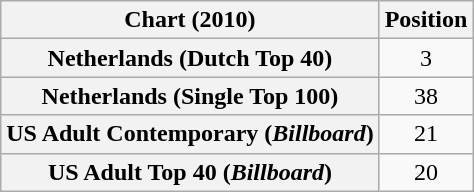<table class="wikitable sortable plainrowheaders" style="text-align:center">
<tr>
<th scope="col">Chart (2010)</th>
<th scope="col">Position</th>
</tr>
<tr>
<th scope="row">Netherlands (Dutch Top 40)</th>
<td>3</td>
</tr>
<tr>
<th scope="row">Netherlands (Single Top 100)</th>
<td>38</td>
</tr>
<tr>
<th scope="row">US Adult Contemporary (<em>Billboard</em>)</th>
<td>21</td>
</tr>
<tr>
<th scope="row">US Adult Top 40 (<em>Billboard</em>)</th>
<td>20</td>
</tr>
</table>
